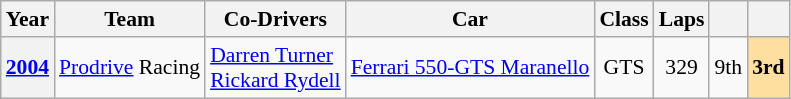<table class="wikitable" style="text-align:center; font-size:90%">
<tr>
<th>Year</th>
<th>Team</th>
<th>Co-Drivers</th>
<th>Car</th>
<th>Class</th>
<th>Laps</th>
<th></th>
<th></th>
</tr>
<tr>
<th><a href='#'>2004</a></th>
<td align="left" nowrap> <a href='#'>Prodrive</a> Racing</td>
<td align="left" nowrap> <a href='#'>Darren Turner</a><br> <a href='#'>Rickard Rydell</a></td>
<td align="left" nowrap><a href='#'>Ferrari 550-GTS Maranello</a></td>
<td>GTS</td>
<td>329</td>
<td>9th</td>
<td style="background:#FFDF9F;"><strong>3rd</strong></td>
</tr>
</table>
